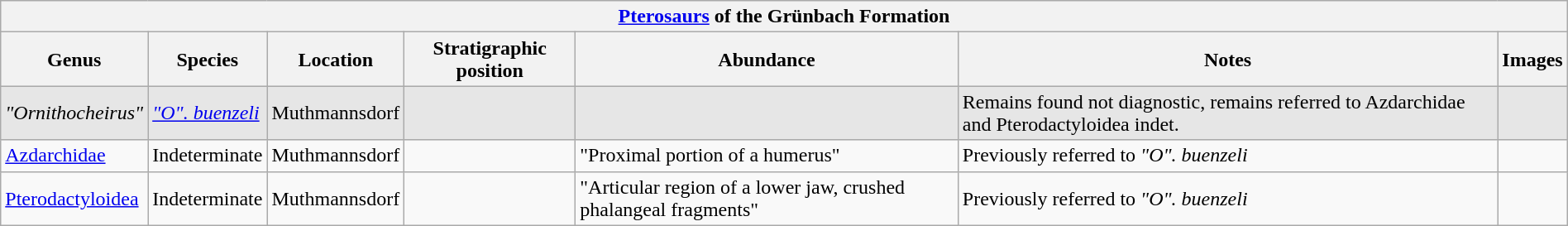<table class="wikitable" align="center" width="100%">
<tr>
<th colspan="7" align="center"><strong><a href='#'>Pterosaurs</a> of the Grünbach Formation</strong></th>
</tr>
<tr>
<th>Genus</th>
<th>Species</th>
<th>Location</th>
<th>Stratigraphic position</th>
<th>Abundance</th>
<th>Notes</th>
<th>Images</th>
</tr>
<tr>
<td style="background:#E6E6E6;"><em>"Ornithocheirus"</em></td>
<td style="background:#E6E6E6;"><em><a href='#'>"O". buenzeli</a></em></td>
<td style="background:#E6E6E6;">Muthmannsdorf</td>
<td style="background:#E6E6E6;"></td>
<td style="background:#E6E6E6;"></td>
<td style="background:#E6E6E6;">Remains found not diagnostic, remains referred to Azdarchidae and Pterodactyloidea indet.</td>
<td style="background:#E6E6E6;"></td>
</tr>
<tr>
<td><a href='#'>Azdarchidae</a></td>
<td>Indeterminate</td>
<td>Muthmannsdorf</td>
<td></td>
<td>"Proximal portion of a humerus"</td>
<td>Previously referred to <em>"O". buenzeli</em></td>
<td></td>
</tr>
<tr>
<td><a href='#'>Pterodactyloidea</a></td>
<td>Indeterminate</td>
<td>Muthmannsdorf</td>
<td></td>
<td>"Articular region of a lower jaw, crushed phalangeal fragments"</td>
<td>Previously referred to <em>"O". buenzeli</em></td>
<td></td>
</tr>
</table>
